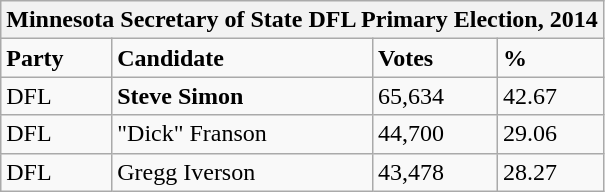<table class="wikitable">
<tr>
<th colspan="4">Minnesota Secretary of State DFL Primary Election, 2014</th>
</tr>
<tr>
<td><strong>Party</strong></td>
<td><strong>Candidate</strong></td>
<td><strong>Votes</strong></td>
<td><strong>%</strong></td>
</tr>
<tr>
<td>DFL</td>
<td><strong>Steve Simon</strong></td>
<td>65,634</td>
<td>42.67</td>
</tr>
<tr>
<td>DFL</td>
<td>"Dick" Franson</td>
<td>44,700</td>
<td>29.06</td>
</tr>
<tr>
<td>DFL</td>
<td>Gregg Iverson</td>
<td>43,478</td>
<td>28.27</td>
</tr>
</table>
